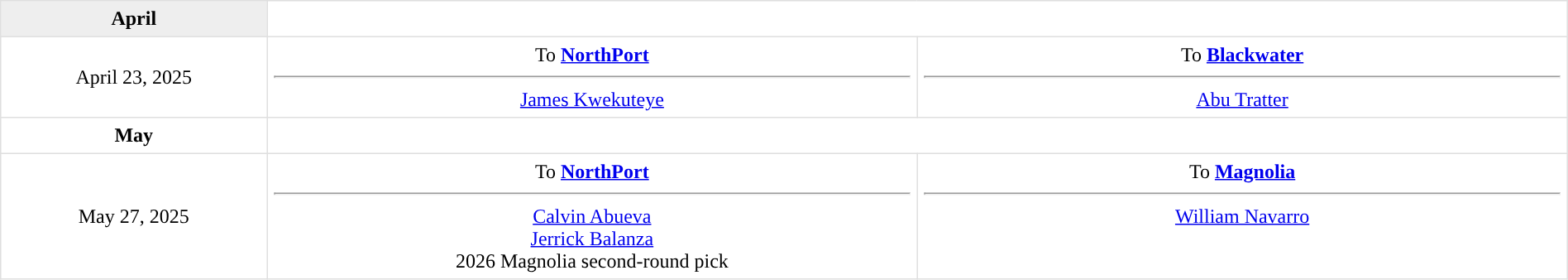<table border=1 style="border-collapse:collapse; text-align: center; width: 100%" bordercolor="#DFDFDF"  cellpadding="5">
<tr bgcolor="eeeeee">
<th>April</th>
</tr>
<tr>
<td style="width:12%">April 23, 2025</td>
<td style="width:29.3%" valign="top">To <strong><a href='#'>NorthPort</a></strong><hr><a href='#'>James Kwekuteye</a></td>
<td style="width:29.3%" valign="top">To <strong><a href='#'>Blackwater</a></strong><hr><a href='#'>Abu Tratter</a></td>
</tr>
<tr>
<th>May</th>
</tr>
<tr>
<td style="width:12%" rowspan=2>May 27, 2025</td>
<td style="width:29.3%" valign="top">To <strong><a href='#'>NorthPort</a></strong><hr><a href='#'>Calvin Abueva</a><br><a href='#'>Jerrick Balanza</a><br>2026 Magnolia second-round pick</td>
<td style="width:29.3%" valign="top">To <strong><a href='#'>Magnolia</a></strong><hr><a href='#'>William Navarro</a></td>
</tr>
</table>
